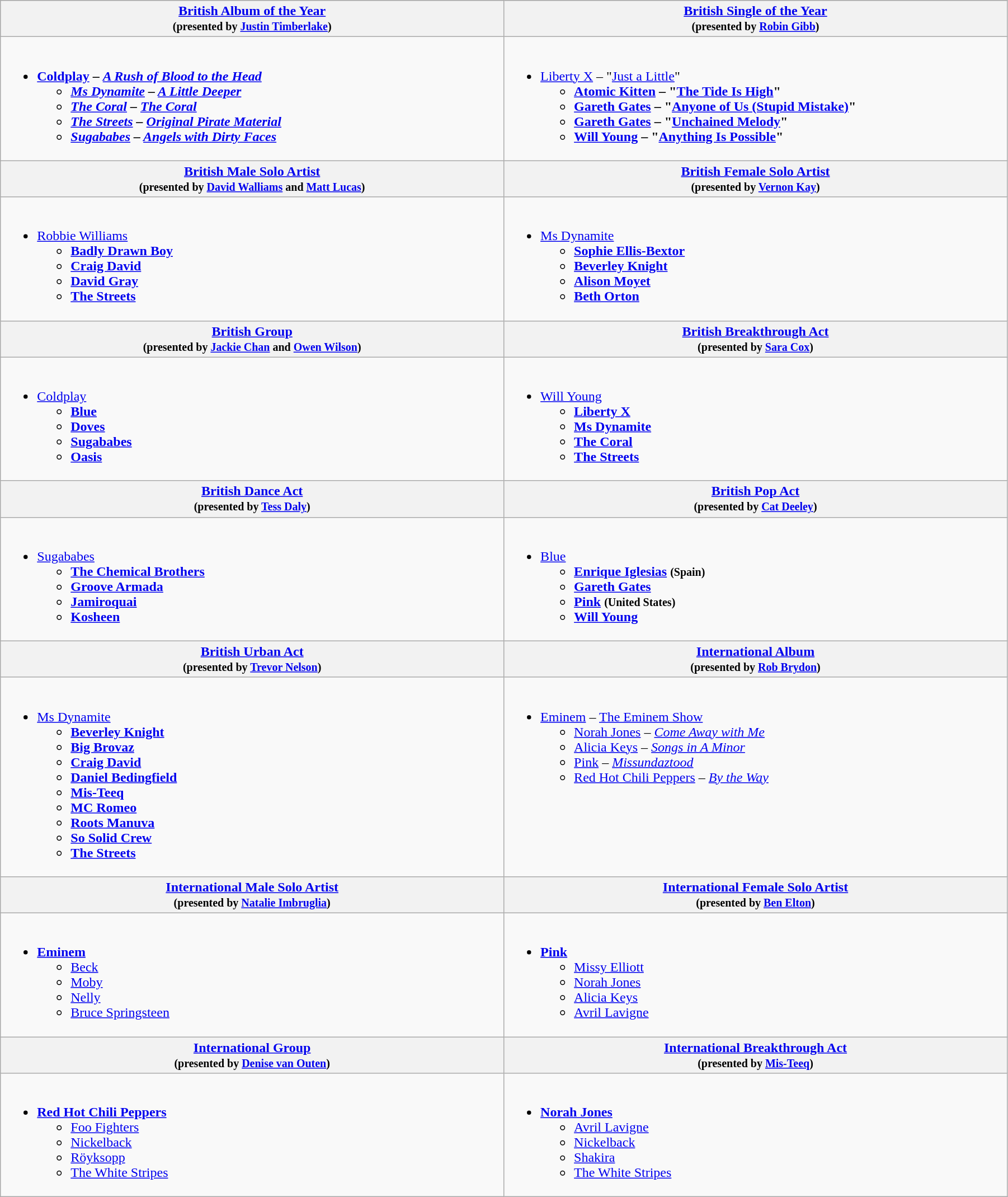<table class="wikitable" style="width:95%">
<tr bgcolor="#bebebe">
<th width="50%"><a href='#'>British Album of the Year</a><br><small>(presented by <a href='#'>Justin Timberlake</a>)</small></th>
<th width="50%"><a href='#'>British Single of the Year</a><br><small>(presented by <a href='#'>Robin Gibb</a>)</small></th>
</tr>
<tr>
<td valign="top"><br><ul><li><strong><a href='#'>Coldplay</a> – <em><a href='#'>A Rush of Blood to the Head</a><strong><em><ul><li><a href='#'>Ms Dynamite</a> – </em><a href='#'>A Little Deeper</a><em></li><li><a href='#'>The Coral</a> – </em><a href='#'>The Coral</a><em></li><li><a href='#'>The Streets</a> – </em><a href='#'>Original Pirate Material</a><em></li><li><a href='#'>Sugababes</a> – </em><a href='#'>Angels with Dirty Faces</a><em></li></ul></li></ul></td>
<td valign="top"><br><ul><li></strong><a href='#'>Liberty X</a> – "<a href='#'>Just a Little</a>"<strong><ul><li><a href='#'>Atomic Kitten</a> – "<a href='#'>The Tide Is High</a>"</li><li><a href='#'>Gareth Gates</a> – "<a href='#'>Anyone of Us (Stupid Mistake)</a>"</li><li><a href='#'>Gareth Gates</a> – "<a href='#'>Unchained Melody</a>"</li><li><a href='#'>Will Young</a> – "<a href='#'>Anything Is Possible</a>"</li></ul></li></ul></td>
</tr>
<tr>
<th width="50%"><a href='#'>British Male Solo Artist</a><br><small>(presented by <a href='#'>David Walliams</a> and <a href='#'>Matt Lucas</a>)</small></th>
<th width="50%"><a href='#'>British Female Solo Artist</a><br><small>(presented by <a href='#'>Vernon Kay</a>)</small></th>
</tr>
<tr>
<td valign="top"><br><ul><li></strong><a href='#'>Robbie Williams</a><strong><ul><li><a href='#'>Badly Drawn Boy</a></li><li><a href='#'>Craig David</a></li><li><a href='#'>David Gray</a></li><li><a href='#'>The Streets</a></li></ul></li></ul></td>
<td valign="top"><br><ul><li></strong><a href='#'>Ms Dynamite</a><strong><ul><li><a href='#'>Sophie Ellis-Bextor</a></li><li><a href='#'>Beverley Knight</a></li><li><a href='#'>Alison Moyet</a></li><li><a href='#'>Beth Orton</a></li></ul></li></ul></td>
</tr>
<tr>
<th width="50%"><a href='#'>British Group</a><br><small>(presented by <a href='#'>Jackie Chan</a> and <a href='#'>Owen Wilson</a>)</small></th>
<th width="50%"><a href='#'>British Breakthrough Act</a><br><small>(presented by <a href='#'>Sara Cox</a>)</small></th>
</tr>
<tr>
<td valign="top"><br><ul><li></strong><a href='#'>Coldplay</a><strong><ul><li><a href='#'>Blue</a></li><li><a href='#'>Doves</a></li><li><a href='#'>Sugababes</a></li><li><a href='#'>Oasis</a></li></ul></li></ul></td>
<td valign="top"><br><ul><li></strong><a href='#'>Will Young</a><strong><ul><li><a href='#'>Liberty X</a></li><li><a href='#'>Ms Dynamite</a></li><li><a href='#'>The Coral</a></li><li><a href='#'>The Streets</a></li></ul></li></ul></td>
</tr>
<tr>
<th width="50%"><a href='#'>British Dance Act</a><br><small>(presented by <a href='#'>Tess Daly</a>)</small></th>
<th width="50%"><a href='#'>British Pop Act</a><br><small>(presented by <a href='#'>Cat Deeley</a>)</small></th>
</tr>
<tr>
<td valign="top"><br><ul><li></strong><a href='#'>Sugababes</a><strong><ul><li><a href='#'>The Chemical Brothers</a></li><li><a href='#'>Groove Armada</a></li><li><a href='#'>Jamiroquai</a></li><li><a href='#'>Kosheen</a></li></ul></li></ul></td>
<td valign="top"><br><ul><li></strong><a href='#'>Blue</a><strong><ul><li><a href='#'>Enrique Iglesias</a> <small>(Spain)</small></li><li><a href='#'>Gareth Gates</a></li><li><a href='#'>Pink</a> <small>(United States)</small></li><li><a href='#'>Will Young</a></li></ul></li></ul></td>
</tr>
<tr>
<th width="50%"><a href='#'>British Urban Act</a><br><small>(presented by <a href='#'>Trevor Nelson</a>)</small></th>
<th width="50%"><a href='#'>International Album</a><br><small>(presented by <a href='#'>Rob Brydon</a>)</small></th>
</tr>
<tr>
<td valign="top"><br><ul><li></strong><a href='#'>Ms Dynamite</a><strong><ul><li><a href='#'>Beverley Knight</a></li><li><a href='#'>Big Brovaz</a></li><li><a href='#'>Craig David</a></li><li><a href='#'>Daniel Bedingfield</a></li><li><a href='#'>Mis-Teeq</a></li><li><a href='#'>MC Romeo</a></li><li><a href='#'>Roots Manuva</a></li><li><a href='#'>So Solid Crew</a></li><li><a href='#'>The Streets</a></li></ul></li></ul></td>
<td valign="top"><br><ul><li></strong><a href='#'>Eminem</a> – </em><a href='#'>The Eminem Show</a></em></strong><ul><li><a href='#'>Norah Jones</a> – <em><a href='#'>Come Away with Me</a></em></li><li><a href='#'>Alicia Keys</a> – <em><a href='#'>Songs in A Minor</a></em></li><li><a href='#'>Pink</a> – <em><a href='#'>Missundaztood</a></em></li><li><a href='#'>Red Hot Chili Peppers</a> – <em><a href='#'>By the Way</a></em></li></ul></li></ul></td>
</tr>
<tr>
<th width="50%"><a href='#'>International Male Solo Artist</a><br><small>(presented by <a href='#'>Natalie Imbruglia</a>)</small></th>
<th width="50%"><a href='#'>International Female Solo Artist</a><br><small>(presented by <a href='#'>Ben Elton</a>)</small></th>
</tr>
<tr>
<td valign="top"><br><ul><li><strong><a href='#'>Eminem</a></strong><ul><li><a href='#'>Beck</a></li><li><a href='#'>Moby</a></li><li><a href='#'>Nelly</a></li><li><a href='#'>Bruce Springsteen</a></li></ul></li></ul></td>
<td valign="top"><br><ul><li><strong><a href='#'>Pink</a></strong><ul><li><a href='#'>Missy Elliott</a></li><li><a href='#'>Norah Jones</a></li><li><a href='#'>Alicia Keys</a></li><li><a href='#'>Avril Lavigne</a></li></ul></li></ul></td>
</tr>
<tr>
<th width="50%"><a href='#'>International Group</a><br><small>(presented by <a href='#'>Denise van Outen</a>)</small></th>
<th width="50%"><a href='#'>International Breakthrough Act</a><br><small>(presented by <a href='#'>Mis-Teeq</a>)</small></th>
</tr>
<tr>
<td valign="top"><br><ul><li><strong><a href='#'>Red Hot Chili Peppers</a></strong><ul><li><a href='#'>Foo Fighters</a></li><li><a href='#'>Nickelback</a></li><li><a href='#'>Röyksopp</a></li><li><a href='#'>The White Stripes</a></li></ul></li></ul></td>
<td valign="top"><br><ul><li><strong><a href='#'>Norah Jones</a></strong><ul><li><a href='#'>Avril Lavigne</a></li><li><a href='#'>Nickelback</a></li><li><a href='#'>Shakira</a></li><li><a href='#'>The White Stripes</a></li></ul></li></ul></td>
</tr>
</table>
